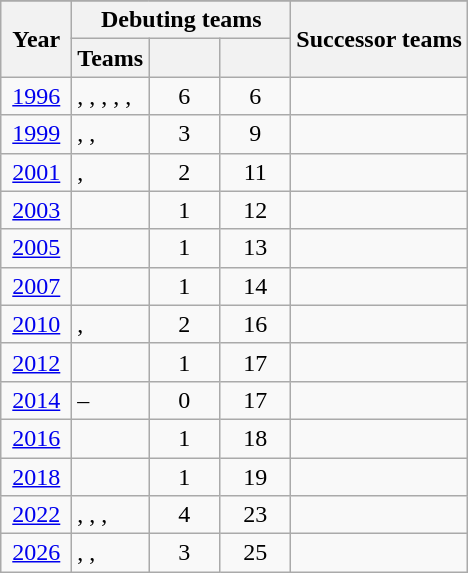<table class="wikitable" style="text-align:center">
<tr>
</tr>
<tr>
<th width=40 rowspan=2>Year</th>
<th colspan=3>Debuting teams</th>
<th rowspan=2>Successor teams</th>
</tr>
<tr>
<th>Teams</th>
<th width=40></th>
<th width=40></th>
</tr>
<tr>
<td><a href='#'>1996</a></td>
<td align=left>, , , , , </td>
<td>6</td>
<td>6</td>
<td align=left></td>
</tr>
<tr>
<td><a href='#'>1999</a></td>
<td align=left>, , </td>
<td>3</td>
<td>9</td>
<td align=left></td>
</tr>
<tr>
<td><a href='#'>2001</a></td>
<td align=left>, </td>
<td>2</td>
<td>11</td>
<td align=left></td>
</tr>
<tr>
<td><a href='#'>2003</a></td>
<td align=left></td>
<td>1</td>
<td>12</td>
<td align=left></td>
</tr>
<tr>
<td><a href='#'>2005</a></td>
<td align=left></td>
<td>1</td>
<td>13</td>
<td align=left></td>
</tr>
<tr>
<td><a href='#'>2007</a></td>
<td align=left></td>
<td>1</td>
<td>14</td>
<td align=left></td>
</tr>
<tr>
<td><a href='#'>2010</a></td>
<td align=left>, </td>
<td>2</td>
<td>16</td>
<td align=left></td>
</tr>
<tr>
<td><a href='#'>2012</a></td>
<td align=left></td>
<td>1</td>
<td>17</td>
<td align=left></td>
</tr>
<tr>
<td><a href='#'>2014</a></td>
<td align=left>–</td>
<td>0</td>
<td>17</td>
<td align=left></td>
</tr>
<tr>
<td><a href='#'>2016</a></td>
<td align=left></td>
<td>1</td>
<td>18</td>
<td align=left></td>
</tr>
<tr>
<td><a href='#'>2018</a></td>
<td align=left></td>
<td>1</td>
<td>19</td>
<td align=left></td>
</tr>
<tr>
<td><a href='#'>2022</a></td>
<td align=left>, , , </td>
<td>4</td>
<td>23</td>
<td align=left></td>
</tr>
<tr>
<td><a href='#'>2026</a></td>
<td align=left>, , </td>
<td>3</td>
<td>25</td>
<td align=left></td>
</tr>
</table>
